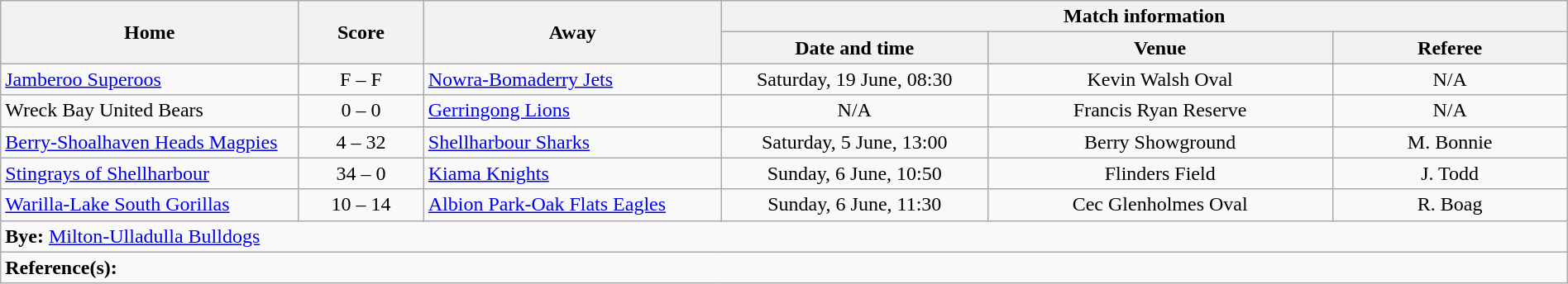<table class="wikitable" width="100% text-align:center;">
<tr>
<th rowspan="2" width="19%">Home</th>
<th rowspan="2" width="8%">Score</th>
<th rowspan="2" width="19%">Away</th>
<th colspan="3">Match information</th>
</tr>
<tr bgcolor="#CCCCCC">
<th width="17%">Date and time</th>
<th width="22%">Venue</th>
<th>Referee</th>
</tr>
<tr>
<td> <a href='#'>Jamberoo Superoos</a></td>
<td style="text-align:center;">F – F</td>
<td> <a href='#'>Nowra-Bomaderry Jets</a></td>
<td style="text-align:center;">Saturday, 19 June, 08:30</td>
<td style="text-align:center;">Kevin Walsh Oval</td>
<td style="text-align:center;">N/A</td>
</tr>
<tr>
<td> Wreck Bay United Bears</td>
<td style="text-align:center;">0 – 0</td>
<td> <a href='#'>Gerringong Lions</a></td>
<td style="text-align:center;">N/A</td>
<td style="text-align:center;">Francis Ryan Reserve</td>
<td style="text-align:center;">N/A</td>
</tr>
<tr>
<td> <a href='#'>Berry-Shoalhaven Heads Magpies</a></td>
<td style="text-align:center;">4 – 32</td>
<td> <a href='#'>Shellharbour Sharks</a></td>
<td style="text-align:center;">Saturday, 5 June, 13:00</td>
<td style="text-align:center;">Berry Showground</td>
<td style="text-align:center;">M. Bonnie</td>
</tr>
<tr>
<td> <a href='#'>Stingrays of Shellharbour</a></td>
<td style="text-align:center;">34 – 0</td>
<td> <a href='#'>Kiama Knights</a></td>
<td style="text-align:center;">Sunday, 6 June, 10:50</td>
<td style="text-align:center;">Flinders Field</td>
<td style="text-align:center;">J. Todd</td>
</tr>
<tr>
<td> <a href='#'>Warilla-Lake South Gorillas</a></td>
<td style="text-align:center;">10 – 14</td>
<td> <a href='#'>Albion Park-Oak Flats Eagles</a></td>
<td style="text-align:center;">Sunday, 6 June, 11:30</td>
<td style="text-align:center;">Cec Glenholmes Oval</td>
<td style="text-align:center;">R. Boag</td>
</tr>
<tr>
<td colspan="6"><strong>Bye:</strong>  <a href='#'>Milton-Ulladulla Bulldogs</a></td>
</tr>
<tr>
<td colspan="6"><strong>Reference(s):</strong> </td>
</tr>
</table>
